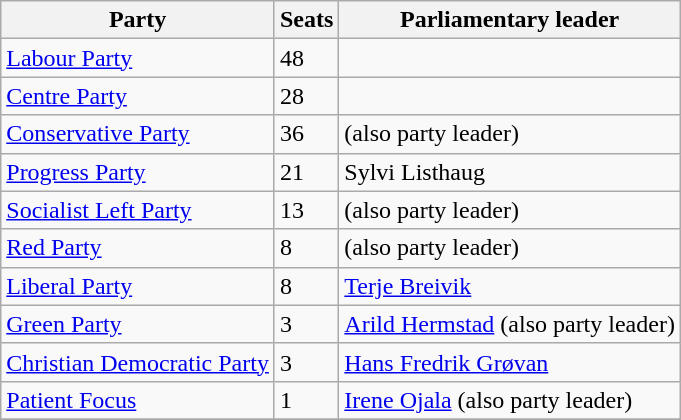<table class="wikitable sortable">
<tr>
<th>Party</th>
<th>Seats</th>
<th>Parliamentary leader</th>
</tr>
<tr>
<td><a href='#'>Labour Party</a></td>
<td>48</td>
<td></td>
</tr>
<tr>
<td><a href='#'>Centre Party</a></td>
<td>28</td>
<td></td>
</tr>
<tr>
<td><a href='#'>Conservative Party</a></td>
<td>36</td>
<td> (also party leader)</td>
</tr>
<tr>
<td><a href='#'>Progress Party</a></td>
<td>21</td>
<td>Sylvi Listhaug</td>
</tr>
<tr>
<td><a href='#'>Socialist Left Party</a></td>
<td>13</td>
<td> (also party leader)</td>
</tr>
<tr>
<td><a href='#'>Red Party</a></td>
<td>8</td>
<td> (also party leader)</td>
</tr>
<tr>
<td><a href='#'>Liberal Party</a></td>
<td>8</td>
<td><a href='#'>Terje Breivik</a></td>
</tr>
<tr>
<td><a href='#'>Green Party</a></td>
<td>3</td>
<td><a href='#'>Arild Hermstad</a> (also party leader)</td>
</tr>
<tr>
<td><a href='#'>Christian Democratic Party</a></td>
<td>3</td>
<td><a href='#'>Hans Fredrik Grøvan</a></td>
</tr>
<tr>
<td><a href='#'>Patient Focus</a></td>
<td>1</td>
<td><a href='#'>Irene Ojala</a> (also party leader)</td>
</tr>
<tr>
</tr>
</table>
